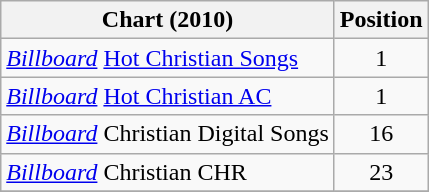<table class="wikitable sortable">
<tr>
<th>Chart (2010)</th>
<th>Position</th>
</tr>
<tr>
<td><em><a href='#'>Billboard</a></em> <a href='#'>Hot Christian Songs</a></td>
<td align="center">1</td>
</tr>
<tr>
<td><em><a href='#'>Billboard</a></em> <a href='#'>Hot Christian AC</a></td>
<td align="center">1</td>
</tr>
<tr>
<td><em><a href='#'>Billboard</a></em> Christian Digital Songs</td>
<td align="center">16</td>
</tr>
<tr>
<td><em><a href='#'>Billboard</a></em> Christian CHR</td>
<td align="center">23</td>
</tr>
<tr>
</tr>
</table>
